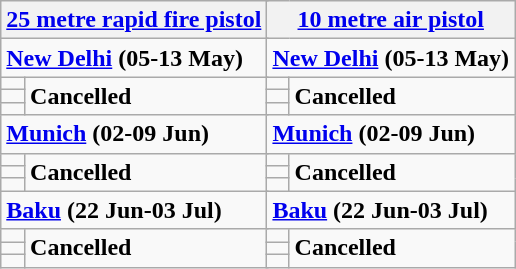<table class="wikitable">
<tr>
<th colspan="3"><a href='#'>25 metre rapid fire pistol</a></th>
<th colspan="3"><a href='#'>10 metre air pistol</a></th>
</tr>
<tr>
<td colspan="3"><strong><a href='#'>New Delhi</a>  (05-13 May)</strong></td>
<td colspan="3"><strong><a href='#'>New Delhi</a>  (05-13 May)</strong></td>
</tr>
<tr>
<td></td>
<td colspan="2" rowspan="3"><strong>Cancelled</strong></td>
<td></td>
<td colspan="2" rowspan="3"><strong>Cancelled</strong></td>
</tr>
<tr>
<td></td>
<td></td>
</tr>
<tr>
<td></td>
<td></td>
</tr>
<tr>
<td colspan="3"><strong><a href='#'>Munich</a></strong> <strong> (02-09 Jun)</strong></td>
<td colspan="3"><strong><a href='#'>Munich</a></strong> <strong> (02-09 Jun)</strong></td>
</tr>
<tr>
<td></td>
<td colspan="2" rowspan="3"><strong>Cancelled</strong></td>
<td></td>
<td colspan="2" rowspan="3"><strong>Cancelled</strong></td>
</tr>
<tr>
<td></td>
<td></td>
</tr>
<tr>
<td></td>
<td></td>
</tr>
<tr>
<td colspan="3"><strong><a href='#'>Baku</a>  </strong> <strong>(22 Jun-03 Jul)</strong></td>
<td colspan="3"><strong><a href='#'>Baku</a>  </strong> <strong>(22 Jun-03 Jul)</strong></td>
</tr>
<tr>
<td></td>
<td colspan="2" rowspan="3"><strong>Cancelled</strong></td>
<td></td>
<td colspan="2" rowspan="3"><strong>Cancelled</strong></td>
</tr>
<tr>
<td></td>
<td></td>
</tr>
<tr>
<td></td>
<td></td>
</tr>
</table>
